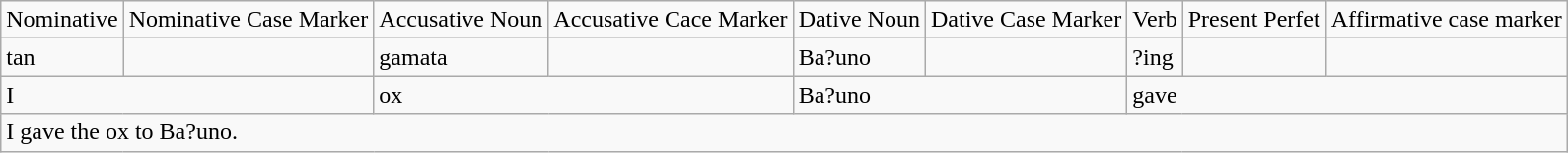<table class="wikitable">
<tr>
<td>Nominative</td>
<td>Nominative Case Marker</td>
<td>Accusative Noun</td>
<td>Accusative Cace Marker</td>
<td>Dative Noun</td>
<td>Dative Case Marker</td>
<td>Verb</td>
<td>Present Perfet</td>
<td>Affirmative case marker</td>
</tr>
<tr>
<td>tan</td>
<td></td>
<td>gamata</td>
<td></td>
<td>Ba?uno</td>
<td></td>
<td>?ing</td>
<td></td>
<td></td>
</tr>
<tr>
<td colspan="2">I</td>
<td colspan="2">ox</td>
<td colspan="2">Ba?uno</td>
<td colspan="3">gave</td>
</tr>
<tr>
<td colspan="9">I gave the ox to Ba?uno.</td>
</tr>
</table>
